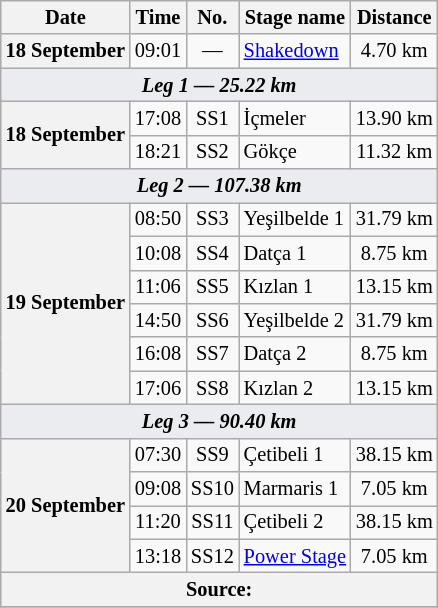<table class="wikitable" style="font-size: 85%;">
<tr>
<th>Date</th>
<th>Time</th>
<th>No.</th>
<th>Stage name</th>
<th>Distance</th>
</tr>
<tr>
<th nowrap>18 September</th>
<td align="center">09:01</td>
<td align="center">—</td>
<td nowrap><a href='#'>Shakedown</a></td>
<td align="center">4.70 km</td>
</tr>
<tr>
<td style="background-color:#EAECF0; text-align:center" colspan="5"><strong><em>Leg 1 — 25.22 km</em></strong></td>
</tr>
<tr>
<th rowspan="2">18 September</th>
<td align="center">17:08</td>
<td align="center">SS1</td>
<td>İçmeler</td>
<td align="center">13.90 km</td>
</tr>
<tr>
<td align="center">18:21</td>
<td align="center">SS2</td>
<td>Gökçe</td>
<td align="center">11.32 km</td>
</tr>
<tr>
<td style="background-color:#EAECF0; text-align:center" colspan="5"><strong><em>Leg 2 — 107.38 km</em></strong></td>
</tr>
<tr>
<th rowspan="6">19 September</th>
<td align="center">08:50</td>
<td align="center">SS3</td>
<td>Yeşilbelde 1</td>
<td align="center">31.79 km</td>
</tr>
<tr>
<td align="center">10:08</td>
<td align="center">SS4</td>
<td>Datça 1</td>
<td align="center">8.75 km</td>
</tr>
<tr>
<td align="center">11:06</td>
<td align="center">SS5</td>
<td>Kızlan 1</td>
<td align="center">13.15 km</td>
</tr>
<tr>
<td align="center">14:50</td>
<td align="center">SS6</td>
<td>Yeşilbelde 2</td>
<td align="center">31.79 km</td>
</tr>
<tr>
<td align="center">16:08</td>
<td align="center">SS7</td>
<td>Datça 2</td>
<td align="center">8.75 km</td>
</tr>
<tr>
<td align="center">17:06</td>
<td align="center">SS8</td>
<td>Kızlan 2</td>
<td align="center">13.15 km</td>
</tr>
<tr>
<td style="background-color:#EAECF0; text-align:center" colspan="5"><strong><em>Leg 3 — 90.40 km</em></strong></td>
</tr>
<tr>
<th rowspan="4">20 September</th>
<td align="center">07:30</td>
<td align="center">SS9</td>
<td>Çetibeli 1</td>
<td align="center">38.15 km</td>
</tr>
<tr>
<td align="center">09:08</td>
<td align="center">SS10</td>
<td>Marmaris 1</td>
<td align="center">7.05 km</td>
</tr>
<tr>
<td align="center">11:20</td>
<td align="center">SS11</td>
<td>Çetibeli 2</td>
<td align="center">38.15 km</td>
</tr>
<tr>
<td align="center">13:18</td>
<td align="center">SS12</td>
<td nowrap><a href='#'>Power Stage</a></td>
<td align="center">7.05 km</td>
</tr>
<tr>
<th colspan="5">Source:</th>
</tr>
<tr>
</tr>
</table>
